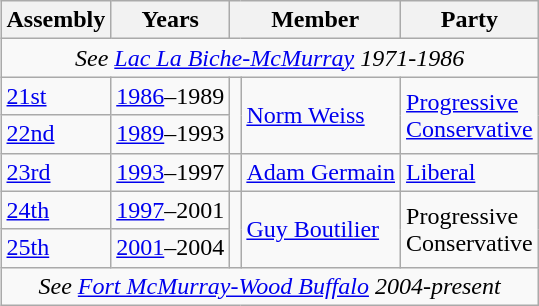<table class=wikitable align=right>
<tr>
<th>Assembly</th>
<th>Years</th>
<th colspan="2">Member</th>
<th>Party</th>
</tr>
<tr>
<td align="center" colspan=5><em>See <a href='#'>Lac La Biche-McMurray</a> 1971-1986</em></td>
</tr>
<tr>
<td><a href='#'>21st</a></td>
<td><a href='#'>1986</a>–1989</td>
<td rowspan=2 ></td>
<td rowspan=2><a href='#'>Norm Weiss</a></td>
<td rowspan=2><a href='#'>Progressive <br>Conservative</a></td>
</tr>
<tr>
<td><a href='#'>22nd</a></td>
<td><a href='#'>1989</a>–1993</td>
</tr>
<tr>
<td><a href='#'>23rd</a></td>
<td><a href='#'>1993</a>–1997</td>
<td></td>
<td><a href='#'>Adam Germain</a></td>
<td><a href='#'>Liberal</a></td>
</tr>
<tr>
<td><a href='#'>24th</a></td>
<td><a href='#'>1997</a>–2001</td>
<td rowspan=2 ></td>
<td rowspan=2><a href='#'>Guy Boutilier</a></td>
<td rowspan=2>Progressive <br>Conservative</td>
</tr>
<tr>
<td><a href='#'>25th</a></td>
<td><a href='#'>2001</a>–2004</td>
</tr>
<tr>
<td align="center" colspan=5><em>See <a href='#'>Fort McMurray-Wood Buffalo</a> 2004-present</em></td>
</tr>
</table>
